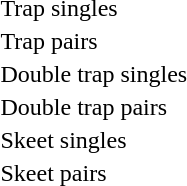<table>
<tr>
<td>Trap singles<br></td>
<td></td>
<td></td>
<td></td>
</tr>
<tr>
<td>Trap pairs <br></td>
<td></td>
<td></td>
<td></td>
</tr>
<tr>
<td>Double trap singles<br></td>
<td></td>
<td></td>
<td></td>
</tr>
<tr>
<td>Double trap pairs <br></td>
<td></td>
<td></td>
<td></td>
</tr>
<tr>
<td>Skeet singles<br></td>
<td></td>
<td></td>
<td></td>
</tr>
<tr>
<td>Skeet pairs <br></td>
<td></td>
<td></td>
<td></td>
</tr>
</table>
